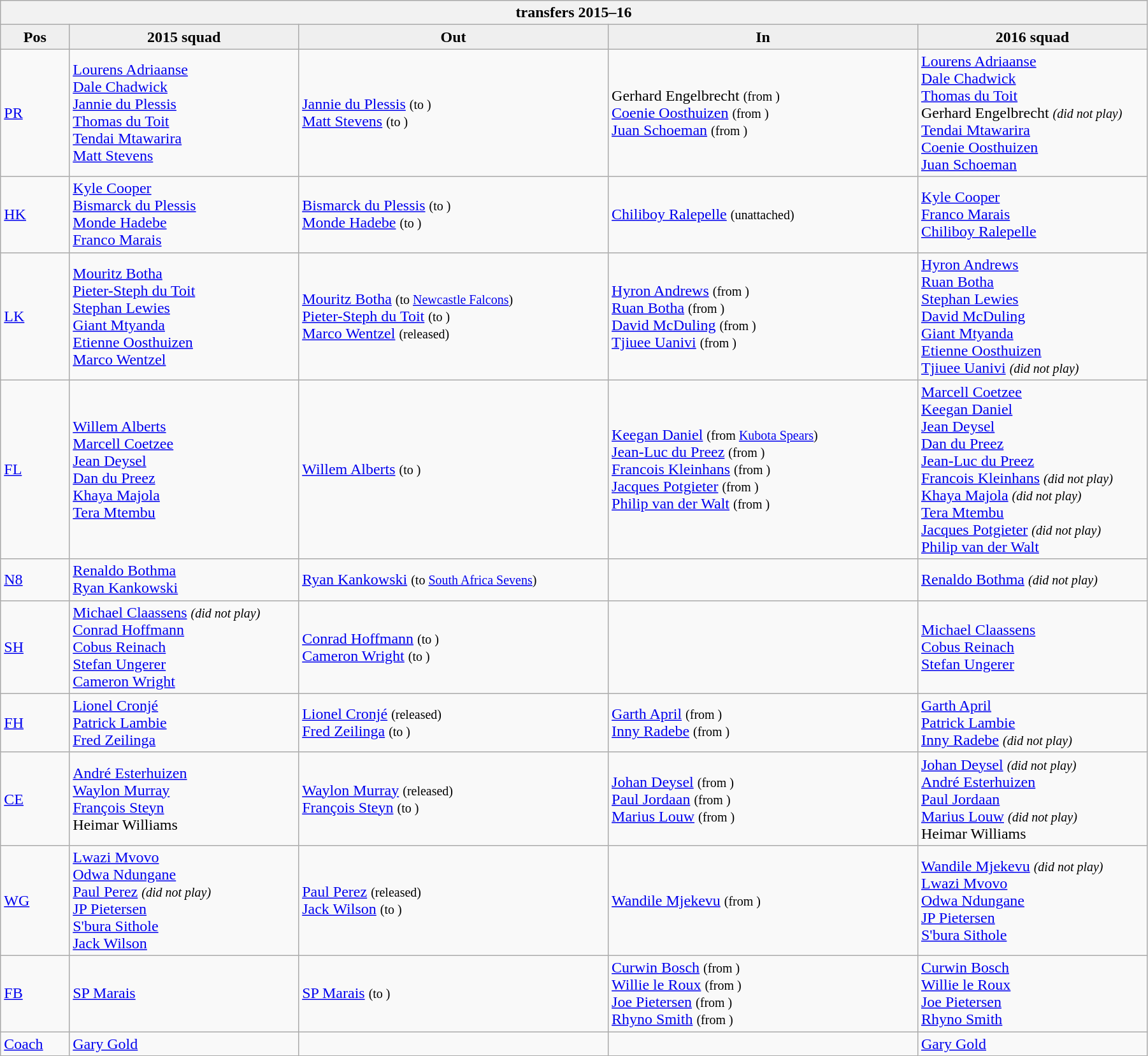<table class="wikitable" style="text-align: left; width:95%">
<tr>
<th colspan="100%" style="text-align:center;"><strong> transfers 2015–16</strong></th>
</tr>
<tr>
<th style="background:#efefef; width:6%;">Pos</th>
<th style="background:#efefef; width:20%;">2015 squad</th>
<th style="background:#efefef; width:27%;">Out</th>
<th style="background:#efefef; width:27%;">In</th>
<th style="background:#efefef; width:20%;">2016 squad</th>
</tr>
<tr>
<td><a href='#'>PR</a></td>
<td> <a href='#'>Lourens Adriaanse</a><br><a href='#'>Dale Chadwick</a><br><a href='#'>Jannie du Plessis</a><br><a href='#'>Thomas du Toit</a><br><a href='#'>Tendai Mtawarira</a><br><a href='#'>Matt Stevens</a></td>
<td>  <a href='#'>Jannie du Plessis</a> <small>(to )</small><br> <a href='#'>Matt Stevens</a> <small>(to )</small></td>
<td>  Gerhard Engelbrecht <small>(from )</small><br> <a href='#'>Coenie Oosthuizen</a> <small>(from )</small><br> <a href='#'>Juan Schoeman</a> <small>(from )</small></td>
<td> <a href='#'>Lourens Adriaanse</a><br><a href='#'>Dale Chadwick</a><br><a href='#'>Thomas du Toit</a><br>Gerhard Engelbrecht <small><em>(did not play)</em></small><br><a href='#'>Tendai Mtawarira</a><br><a href='#'>Coenie Oosthuizen</a><br><a href='#'>Juan Schoeman</a></td>
</tr>
<tr>
<td><a href='#'>HK</a></td>
<td> <a href='#'>Kyle Cooper</a><br><a href='#'>Bismarck du Plessis</a><br><a href='#'>Monde Hadebe</a><br><a href='#'>Franco Marais</a></td>
<td>  <a href='#'>Bismarck du Plessis</a> <small>(to )</small><br> <a href='#'>Monde Hadebe</a> <small>(to )</small></td>
<td>  <a href='#'>Chiliboy Ralepelle</a> <small>(unattached)</small></td>
<td> <a href='#'>Kyle Cooper</a><br><a href='#'>Franco Marais</a><br><a href='#'>Chiliboy Ralepelle</a></td>
</tr>
<tr>
<td><a href='#'>LK</a></td>
<td> <a href='#'>Mouritz Botha</a><br><a href='#'>Pieter-Steph du Toit</a><br><a href='#'>Stephan Lewies</a><br><a href='#'>Giant Mtyanda</a><br><a href='#'>Etienne Oosthuizen</a><br><a href='#'>Marco Wentzel</a></td>
<td>   <a href='#'>Mouritz Botha</a> <small>(to  <a href='#'>Newcastle Falcons</a>)</small><br> <a href='#'>Pieter-Steph du Toit</a> <small>(to )</small><br> <a href='#'>Marco Wentzel</a> <small>(released)</small></td>
<td>  <a href='#'>Hyron Andrews</a> <small>(from )</small><br> <a href='#'>Ruan Botha</a> <small>(from )</small><br> <a href='#'>David McDuling</a> <small>(from )</small><br> <a href='#'>Tjiuee Uanivi</a> <small>(from )</small></td>
<td> <a href='#'>Hyron Andrews</a><br><a href='#'>Ruan Botha</a><br><a href='#'>Stephan Lewies</a><br><a href='#'>David McDuling</a><br><a href='#'>Giant Mtyanda</a><br><a href='#'>Etienne Oosthuizen</a><br><a href='#'>Tjiuee Uanivi</a> <small><em>(did not play)</em></small></td>
</tr>
<tr>
<td><a href='#'>FL</a></td>
<td> <a href='#'>Willem Alberts</a><br><a href='#'>Marcell Coetzee</a><br><a href='#'>Jean Deysel</a><br><a href='#'>Dan du Preez</a><br><a href='#'>Khaya Majola</a><br><a href='#'>Tera Mtembu</a></td>
<td>  <a href='#'>Willem Alberts</a> <small>(to )</small></td>
<td>  <a href='#'>Keegan Daniel</a> <small>(from  <a href='#'>Kubota Spears</a>)</small><br> <a href='#'>Jean-Luc du Preez</a> <small>(from )</small><br> <a href='#'>Francois Kleinhans</a> <small>(from )</small><br> <a href='#'>Jacques Potgieter</a> <small>(from )</small><br> <a href='#'>Philip van der Walt</a> <small>(from )</small></td>
<td> <a href='#'>Marcell Coetzee</a><br><a href='#'>Keegan Daniel</a><br><a href='#'>Jean Deysel</a><br><a href='#'>Dan du Preez</a><br><a href='#'>Jean-Luc du Preez</a><br><a href='#'>Francois Kleinhans</a> <small><em>(did not play)</em></small><br><a href='#'>Khaya Majola</a> <small><em>(did not play)</em></small><br><a href='#'>Tera Mtembu</a><br><a href='#'>Jacques Potgieter</a> <small><em>(did not play)</em></small><br><a href='#'>Philip van der Walt</a></td>
</tr>
<tr>
<td><a href='#'>N8</a></td>
<td> <a href='#'>Renaldo Bothma</a><br><a href='#'>Ryan Kankowski</a></td>
<td>  <a href='#'>Ryan Kankowski</a> <small>(to <a href='#'>South Africa Sevens</a>)</small></td>
<td></td>
<td> <a href='#'>Renaldo Bothma</a> <small><em>(did not play)</em></small></td>
</tr>
<tr>
<td><a href='#'>SH</a></td>
<td> <a href='#'>Michael Claassens</a> <small><em>(did not play)</em></small><br><a href='#'>Conrad Hoffmann</a><br><a href='#'>Cobus Reinach</a><br><a href='#'>Stefan Ungerer</a><br><a href='#'>Cameron Wright</a></td>
<td>  <a href='#'>Conrad Hoffmann</a> <small>(to )</small><br> <a href='#'>Cameron Wright</a> <small>(to )</small></td>
<td></td>
<td> <a href='#'>Michael Claassens</a><br><a href='#'>Cobus Reinach</a><br><a href='#'>Stefan Ungerer</a></td>
</tr>
<tr>
<td><a href='#'>FH</a></td>
<td> <a href='#'>Lionel Cronjé</a><br><a href='#'>Patrick Lambie</a><br><a href='#'>Fred Zeilinga</a></td>
<td>  <a href='#'>Lionel Cronjé</a> <small>(released)</small><br> <a href='#'>Fred Zeilinga</a> <small>(to )</small></td>
<td>  <a href='#'>Garth April</a> <small>(from )</small><br> <a href='#'>Inny Radebe</a> <small>(from )</small></td>
<td> <a href='#'>Garth April</a><br><a href='#'>Patrick Lambie</a><br><a href='#'>Inny Radebe</a> <small><em>(did not play)</em></small></td>
</tr>
<tr>
<td><a href='#'>CE</a></td>
<td> <a href='#'>André Esterhuizen</a><br><a href='#'>Waylon Murray</a><br><a href='#'>François Steyn</a><br>Heimar Williams</td>
<td>  <a href='#'>Waylon Murray</a> <small>(released)</small><br> <a href='#'>François Steyn</a> <small>(to )</small></td>
<td>  <a href='#'>Johan Deysel</a> <small>(from )</small><br> <a href='#'>Paul Jordaan</a> <small>(from )</small><br> <a href='#'>Marius Louw</a> <small>(from )</small></td>
<td> <a href='#'>Johan Deysel</a> <small><em>(did not play)</em></small><br><a href='#'>André Esterhuizen</a><br><a href='#'>Paul Jordaan</a><br><a href='#'>Marius Louw</a> <small><em>(did not play)</em></small><br>Heimar Williams</td>
</tr>
<tr>
<td><a href='#'>WG</a></td>
<td> <a href='#'>Lwazi Mvovo</a><br><a href='#'>Odwa Ndungane</a><br><a href='#'>Paul Perez</a> <small><em>(did not play)</em></small><br><a href='#'>JP Pietersen</a><br><a href='#'>S'bura Sithole</a><br><a href='#'>Jack Wilson</a></td>
<td>  <a href='#'>Paul Perez</a> <small>(released)</small><br> <a href='#'>Jack Wilson</a> <small>(to )</small></td>
<td>  <a href='#'>Wandile Mjekevu</a> <small>(from )</small></td>
<td> <a href='#'>Wandile Mjekevu</a> <small><em>(did not play)</em></small><br><a href='#'>Lwazi Mvovo</a><br><a href='#'>Odwa Ndungane</a><br><a href='#'>JP Pietersen</a><br><a href='#'>S'bura Sithole</a></td>
</tr>
<tr>
<td><a href='#'>FB</a></td>
<td> <a href='#'>SP Marais</a></td>
<td>  <a href='#'>SP Marais</a> <small>(to )</small></td>
<td>  <a href='#'>Curwin Bosch</a> <small>(from )</small><br> <a href='#'>Willie le Roux</a> <small>(from )</small><br> <a href='#'>Joe Pietersen</a> <small>(from )</small><br> <a href='#'>Rhyno Smith</a> <small>(from )</small></td>
<td> <a href='#'>Curwin Bosch</a><br><a href='#'>Willie le Roux</a><br><a href='#'>Joe Pietersen</a><br><a href='#'>Rhyno Smith</a></td>
</tr>
<tr>
<td><a href='#'>Coach</a></td>
<td> <a href='#'>Gary Gold</a></td>
<td></td>
<td></td>
<td> <a href='#'>Gary Gold</a></td>
</tr>
</table>
